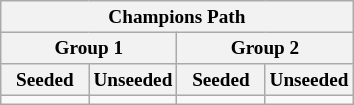<table class="wikitable" style="font-size:80%">
<tr>
<th colspan=4>Champions Path</th>
</tr>
<tr>
<th colspan=2>Group 1</th>
<th colspan=2>Group 2</th>
</tr>
<tr>
<th width=25%>Seeded</th>
<th width=25%>Unseeded</th>
<th width=25%>Seeded</th>
<th width=25%>Unseeded</th>
</tr>
<tr>
<td valign=top></td>
<td valign=top></td>
<td valign=top></td>
<td valign=top></td>
</tr>
</table>
